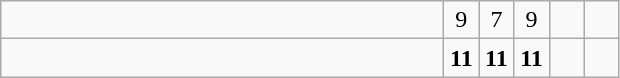<table class="wikitable">
<tr>
<td style="width:18em"></td>
<td align=center style="width:1em">9</td>
<td align=center style="width:1em">7</td>
<td align=center style="width:1em">9</td>
<td align=center style="width:1em"></td>
<td align=center style="width:1em"></td>
</tr>
<tr>
<td style="width:18em"><strong></strong></td>
<td align=center style="width:1em"><strong>11</strong></td>
<td align=center style="width:1em"><strong>11</strong></td>
<td align=center style="width:1em"><strong>11</strong></td>
<td align=center style="width:1em"></td>
<td align=center style="width:1em"></td>
</tr>
</table>
